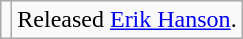<table class="wikitable">
<tr>
<td></td>
<td>Released <a href='#'>Erik Hanson</a>.</td>
</tr>
</table>
